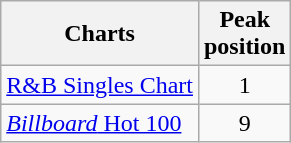<table class="wikitable sortable">
<tr>
<th>Charts</th>
<th>Peak<br>position</th>
</tr>
<tr>
<td><a href='#'>R&B Singles Chart</a></td>
<td align="center">1</td>
</tr>
<tr>
<td><a href='#'><em>Billboard</em> Hot 100</a></td>
<td align="center">9</td>
</tr>
</table>
